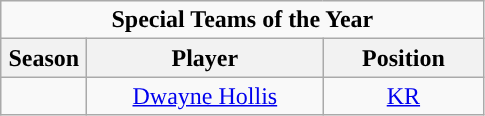<table class="wikitable sortable" style="text-align:center">
<tr>
<td colspan="4"><strong>Special Teams of the Year</strong></td>
</tr>
<tr>
<th style="width:50px; ">Season</th>
<th style="width:150px; ">Player</th>
<th style="width:100px; ">Position</th>
</tr>
<tr>
<td></td>
<td><a href='#'>Dwayne Hollis</a></td>
<td><a href='#'>KR</a></td>
</tr>
</table>
